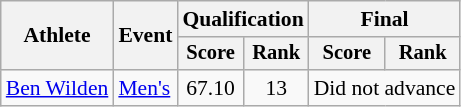<table class="wikitable" style="font-size:90%">
<tr>
<th rowspan="2">Athlete</th>
<th rowspan="2">Event</th>
<th colspan="2">Qualification</th>
<th colspan="2">Final</th>
</tr>
<tr style="font-size:95%">
<th>Score</th>
<th>Rank</th>
<th>Score</th>
<th>Rank</th>
</tr>
<tr align=center>
<td align=left><a href='#'>Ben Wilden</a></td>
<td align=left><a href='#'>Men's</a></td>
<td>67.10</td>
<td>13</td>
<td colspan=2>Did not advance</td>
</tr>
</table>
